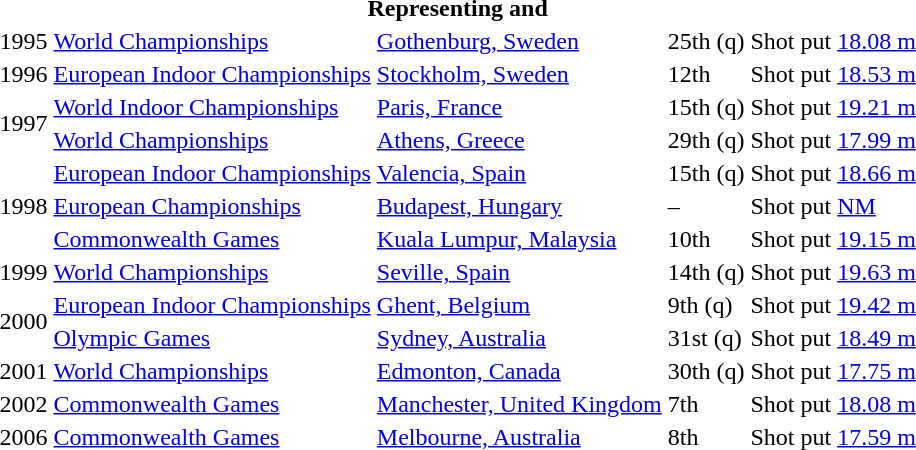<table>
<tr>
<th colspan="6">Representing  and </th>
</tr>
<tr>
<td>1995</td>
<td><a href='#'>World Championships</a></td>
<td><a href='#'>Gothenburg, Sweden</a></td>
<td>25th (q)</td>
<td>Shot put</td>
<td><a href='#'>18.08 m</a></td>
</tr>
<tr>
<td>1996</td>
<td><a href='#'>European Indoor Championships</a></td>
<td><a href='#'>Stockholm, Sweden</a></td>
<td>12th</td>
<td>Shot put</td>
<td><a href='#'>18.53 m</a></td>
</tr>
<tr>
<td rowspan=2>1997</td>
<td><a href='#'>World Indoor Championships</a></td>
<td><a href='#'>Paris, France</a></td>
<td>15th (q)</td>
<td>Shot put</td>
<td><a href='#'>19.21 m</a></td>
</tr>
<tr>
<td><a href='#'>World Championships</a></td>
<td><a href='#'>Athens, Greece</a></td>
<td>29th (q)</td>
<td>Shot put</td>
<td><a href='#'>17.99 m</a></td>
</tr>
<tr>
<td rowspan=3>1998</td>
<td><a href='#'>European Indoor Championships</a></td>
<td><a href='#'>Valencia, Spain</a></td>
<td>15th (q)</td>
<td>Shot put</td>
<td><a href='#'>18.66 m</a></td>
</tr>
<tr>
<td><a href='#'>European Championships</a></td>
<td><a href='#'>Budapest, Hungary</a></td>
<td>–</td>
<td>Shot put</td>
<td><a href='#'>NM</a></td>
</tr>
<tr>
<td><a href='#'>Commonwealth Games</a></td>
<td><a href='#'>Kuala Lumpur, Malaysia</a></td>
<td>10th</td>
<td>Shot put</td>
<td><a href='#'>19.15 m</a></td>
</tr>
<tr>
<td>1999</td>
<td><a href='#'>World Championships</a></td>
<td><a href='#'>Seville, Spain</a></td>
<td>14th (q)</td>
<td>Shot put</td>
<td><a href='#'>19.63 m</a></td>
</tr>
<tr>
<td rowspan=2>2000</td>
<td><a href='#'>European Indoor Championships</a></td>
<td><a href='#'>Ghent, Belgium</a></td>
<td>9th (q)</td>
<td>Shot put</td>
<td><a href='#'>19.42 m</a></td>
</tr>
<tr>
<td><a href='#'>Olympic Games</a></td>
<td><a href='#'>Sydney, Australia</a></td>
<td>31st (q)</td>
<td>Shot put</td>
<td><a href='#'>18.49 m</a></td>
</tr>
<tr>
<td>2001</td>
<td><a href='#'>World Championships</a></td>
<td><a href='#'>Edmonton, Canada</a></td>
<td>30th (q)</td>
<td>Shot put</td>
<td><a href='#'>17.75 m</a></td>
</tr>
<tr>
<td>2002</td>
<td><a href='#'>Commonwealth Games</a></td>
<td><a href='#'>Manchester, United Kingdom</a></td>
<td>7th</td>
<td>Shot put</td>
<td><a href='#'>18.08 m</a></td>
</tr>
<tr>
<td>2006</td>
<td><a href='#'>Commonwealth Games</a></td>
<td><a href='#'>Melbourne, Australia</a></td>
<td>8th</td>
<td>Shot put</td>
<td><a href='#'>17.59 m</a></td>
</tr>
</table>
